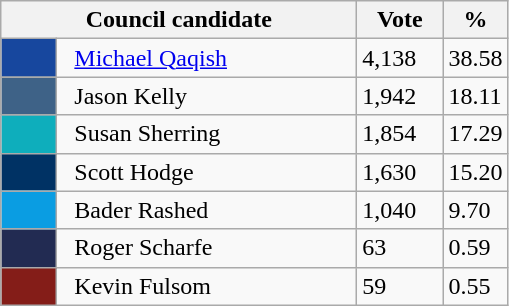<table class="wikitable">
<tr>
<th width="230px" colspan="2">Council candidate</th>
<th width="50px">Vote</th>
<th width="30px">%</th>
</tr>
<tr>
<td bgcolor=#17479E width="30px"> </td>
<td>  <a href='#'>Michael Qaqish</a></td>
<td>4,138</td>
<td>38.58</td>
</tr>
<tr>
<td bgcolor=#3E6287 width="30px"> </td>
<td>  Jason Kelly</td>
<td>1,942</td>
<td>18.11</td>
</tr>
<tr>
<td bgcolor=#0EAEBC width="30px"> </td>
<td>  Susan Sherring</td>
<td>1,854</td>
<td>17.29</td>
</tr>
<tr>
<td bgcolor=#003264 width="30px"> </td>
<td>  Scott Hodge</td>
<td>1,630</td>
<td>15.20</td>
</tr>
<tr>
<td bgcolor=#0A9DE2 width="30px"> </td>
<td>  Bader Rashed</td>
<td>1,040</td>
<td>9.70</td>
</tr>
<tr>
<td bgcolor=#222B52 width="30px"> </td>
<td>  Roger Scharfe</td>
<td>63</td>
<td>0.59</td>
</tr>
<tr>
<td bgcolor=#841D18 width="30px"> </td>
<td>  Kevin Fulsom</td>
<td>59</td>
<td>0.55</td>
</tr>
</table>
